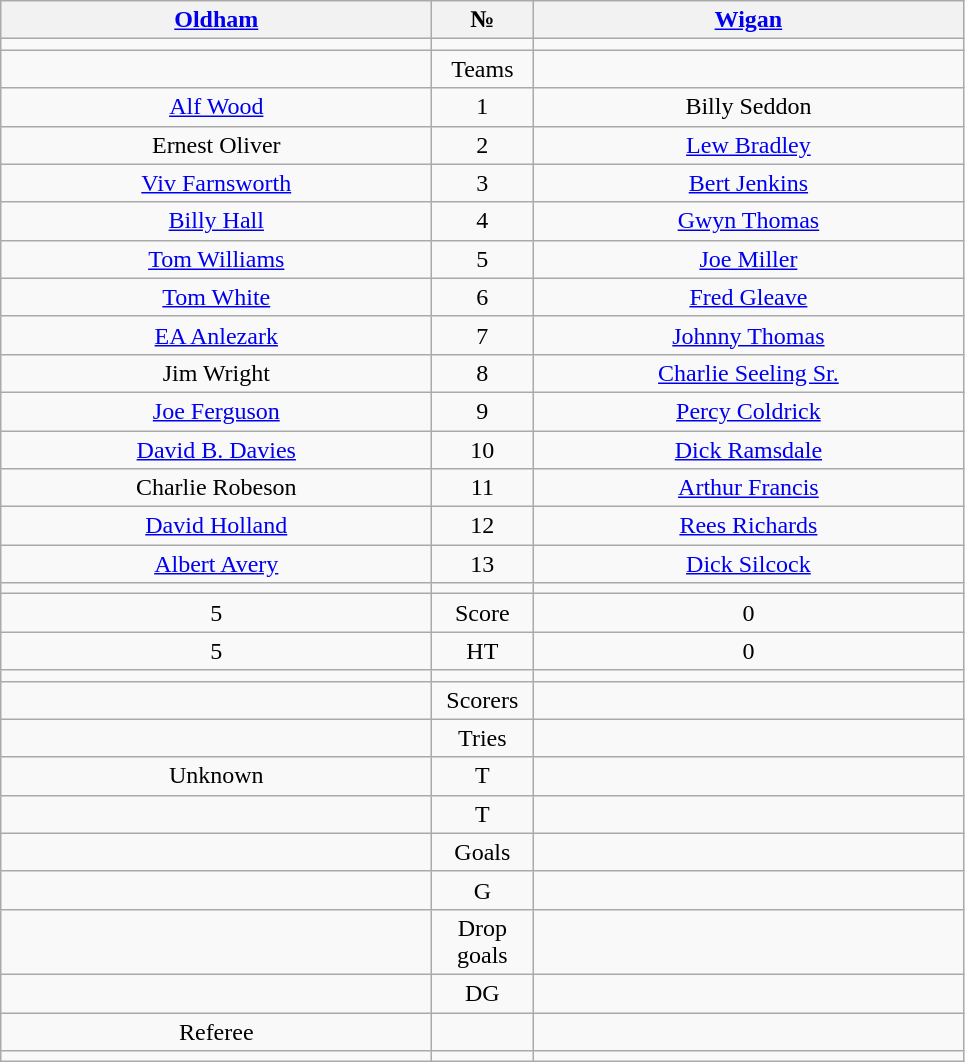<table class="wikitable" style="text-align:center;">
<tr>
<th width=280 abbr="Oldham"><a href='#'>Oldham</a></th>
<th width=60 abbr="Number">№</th>
<th width=280 abbr="Wigan"><a href='#'>Wigan</a></th>
</tr>
<tr>
<td></td>
<td></td>
<td></td>
</tr>
<tr>
<td></td>
<td>Teams</td>
<td></td>
</tr>
<tr>
<td><a href='#'>Alf Wood</a></td>
<td>1</td>
<td>Billy Seddon</td>
</tr>
<tr>
<td>Ernest Oliver</td>
<td>2</td>
<td><a href='#'>Lew Bradley</a></td>
</tr>
<tr>
<td><a href='#'>Viv Farnsworth</a></td>
<td>3</td>
<td><a href='#'>Bert Jenkins</a></td>
</tr>
<tr>
<td><a href='#'>Billy Hall</a></td>
<td>4</td>
<td><a href='#'>Gwyn Thomas</a></td>
</tr>
<tr>
<td><a href='#'>Tom Williams</a></td>
<td>5</td>
<td><a href='#'>Joe Miller</a></td>
</tr>
<tr>
<td><a href='#'>Tom White</a></td>
<td>6</td>
<td><a href='#'>Fred Gleave</a></td>
</tr>
<tr>
<td><a href='#'>EA Anlezark</a></td>
<td>7</td>
<td><a href='#'>Johnny Thomas</a></td>
</tr>
<tr>
<td>Jim Wright</td>
<td>8</td>
<td><a href='#'>Charlie Seeling Sr.</a></td>
</tr>
<tr>
<td><a href='#'>Joe Ferguson</a></td>
<td>9</td>
<td><a href='#'>Percy Coldrick</a></td>
</tr>
<tr>
<td><a href='#'>David B. Davies</a></td>
<td>10</td>
<td><a href='#'>Dick Ramsdale</a></td>
</tr>
<tr>
<td>Charlie Robeson</td>
<td>11</td>
<td><a href='#'>Arthur Francis</a></td>
</tr>
<tr>
<td><a href='#'>David Holland</a></td>
<td>12</td>
<td><a href='#'>Rees Richards</a></td>
</tr>
<tr>
<td><a href='#'>Albert Avery</a></td>
<td>13</td>
<td><a href='#'>Dick Silcock</a></td>
</tr>
<tr>
<td></td>
<td></td>
<td></td>
</tr>
<tr>
<td>5</td>
<td>Score</td>
<td>0</td>
</tr>
<tr>
<td>5</td>
<td>HT</td>
<td>0</td>
</tr>
<tr>
<td></td>
<td></td>
<td></td>
</tr>
<tr>
<td></td>
<td>Scorers</td>
<td></td>
</tr>
<tr>
<td></td>
<td>Tries</td>
<td></td>
</tr>
<tr>
<td>Unknown</td>
<td>T</td>
<td></td>
</tr>
<tr>
<td></td>
<td>T</td>
<td></td>
</tr>
<tr>
<td></td>
<td>Goals</td>
<td></td>
</tr>
<tr>
<td></td>
<td>G</td>
<td></td>
</tr>
<tr>
<td></td>
<td>Drop goals</td>
<td></td>
</tr>
<tr>
<td></td>
<td>DG</td>
<td></td>
</tr>
<tr>
<td>Referee</td>
<td></td>
<td ()></td>
</tr>
<tr>
<td></td>
<td></td>
<td></td>
</tr>
</table>
